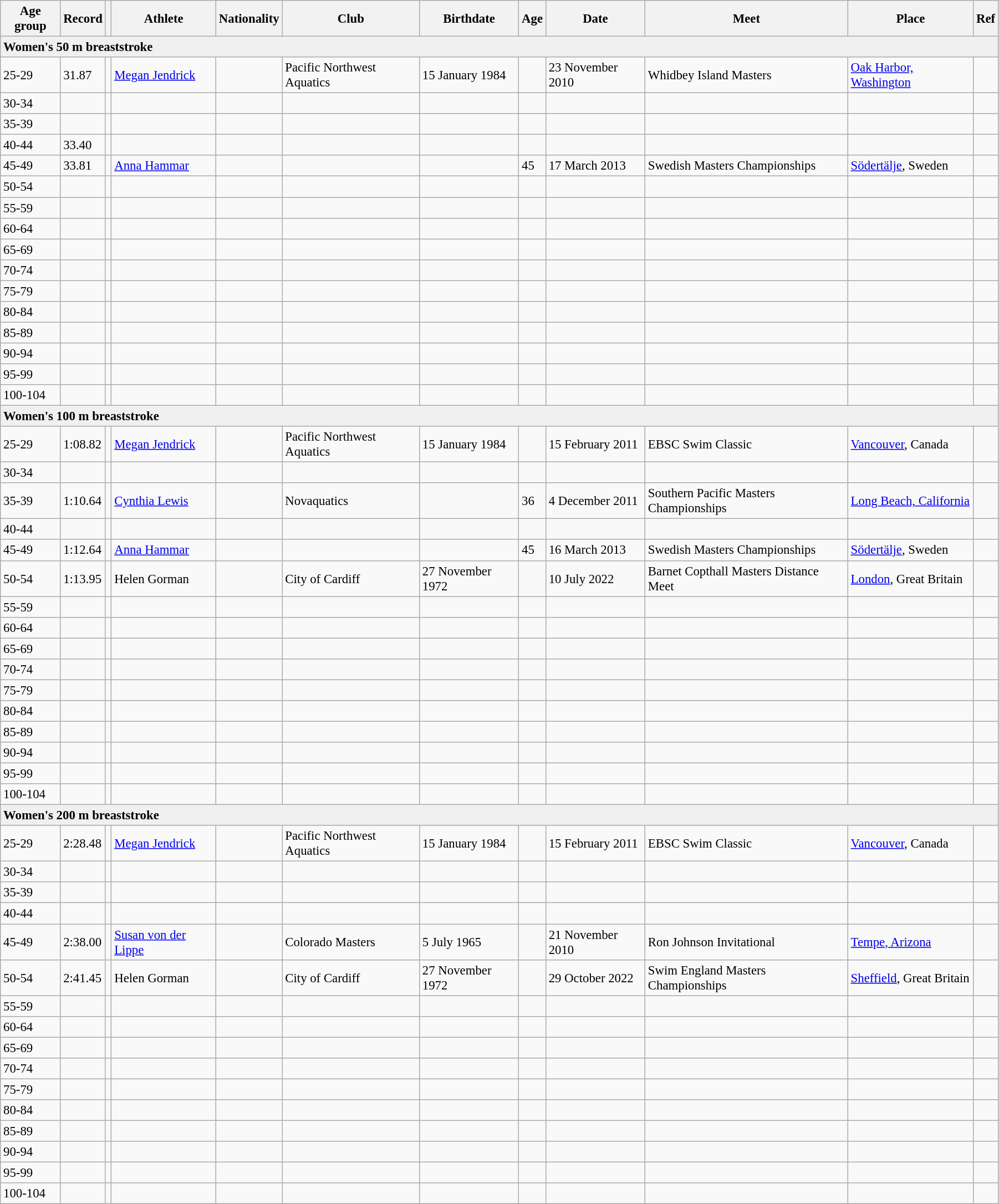<table class="wikitable" style="font-size:95%; width: 95%;">
<tr>
<th>Age group</th>
<th>Record</th>
<th></th>
<th>Athlete</th>
<th>Nationality</th>
<th>Club</th>
<th>Birthdate</th>
<th>Age</th>
<th>Date</th>
<th>Meet</th>
<th>Place</th>
<th>Ref</th>
</tr>
<tr style="background:#f0f0f0;">
<td colspan=12><strong>Women's 50 m breaststroke</strong></td>
</tr>
<tr>
<td>25-29</td>
<td>31.87</td>
<td></td>
<td><a href='#'>Megan Jendrick</a></td>
<td></td>
<td>Pacific Northwest Aquatics</td>
<td>15 January 1984</td>
<td></td>
<td>23 November 2010</td>
<td>Whidbey Island Masters</td>
<td><a href='#'>Oak Harbor, Washington</a></td>
<td></td>
</tr>
<tr>
<td>30-34</td>
<td></td>
<td></td>
<td></td>
<td></td>
<td></td>
<td></td>
<td></td>
<td></td>
<td></td>
<td></td>
<td></td>
</tr>
<tr>
<td>35-39</td>
<td></td>
<td></td>
<td></td>
<td></td>
<td></td>
<td></td>
<td></td>
<td></td>
<td></td>
<td></td>
<td></td>
</tr>
<tr>
<td>40-44</td>
<td>33.40</td>
<td></td>
<td></td>
<td></td>
<td></td>
<td></td>
<td></td>
<td></td>
<td></td>
<td></td>
<td></td>
</tr>
<tr>
<td>45-49</td>
<td>33.81</td>
<td></td>
<td><a href='#'>Anna Hammar</a></td>
<td></td>
<td></td>
<td></td>
<td>45</td>
<td>17 March 2013</td>
<td>Swedish Masters Championships</td>
<td><a href='#'>Södertälje</a>, Sweden</td>
<td></td>
</tr>
<tr>
<td>50-54</td>
<td></td>
<td></td>
<td></td>
<td></td>
<td></td>
<td></td>
<td></td>
<td></td>
<td></td>
<td></td>
<td></td>
</tr>
<tr>
<td>55-59</td>
<td></td>
<td></td>
<td></td>
<td></td>
<td></td>
<td></td>
<td></td>
<td></td>
<td></td>
<td></td>
<td></td>
</tr>
<tr>
<td>60-64</td>
<td></td>
<td></td>
<td></td>
<td></td>
<td></td>
<td></td>
<td></td>
<td></td>
<td></td>
<td></td>
<td></td>
</tr>
<tr>
<td>65-69</td>
<td></td>
<td></td>
<td></td>
<td></td>
<td></td>
<td></td>
<td></td>
<td></td>
<td></td>
<td></td>
<td></td>
</tr>
<tr>
<td>70-74</td>
<td></td>
<td></td>
<td></td>
<td></td>
<td></td>
<td></td>
<td></td>
<td></td>
<td></td>
<td></td>
<td></td>
</tr>
<tr>
<td>75-79</td>
<td></td>
<td></td>
<td></td>
<td></td>
<td></td>
<td></td>
<td></td>
<td></td>
<td></td>
<td></td>
<td></td>
</tr>
<tr>
<td>80-84</td>
<td></td>
<td></td>
<td></td>
<td></td>
<td></td>
<td></td>
<td></td>
<td></td>
<td></td>
<td></td>
<td></td>
</tr>
<tr>
<td>85-89</td>
<td></td>
<td></td>
<td></td>
<td></td>
<td></td>
<td></td>
<td></td>
<td></td>
<td></td>
<td></td>
<td></td>
</tr>
<tr>
<td>90-94</td>
<td></td>
<td></td>
<td></td>
<td></td>
<td></td>
<td></td>
<td></td>
<td></td>
<td></td>
<td></td>
<td></td>
</tr>
<tr>
<td>95-99</td>
<td></td>
<td></td>
<td></td>
<td></td>
<td></td>
<td></td>
<td></td>
<td></td>
<td></td>
<td></td>
<td></td>
</tr>
<tr>
<td>100-104</td>
<td></td>
<td></td>
<td></td>
<td></td>
<td></td>
<td></td>
<td></td>
<td></td>
<td></td>
<td></td>
<td></td>
</tr>
<tr style="background:#f0f0f0;">
<td colspan=12><strong>Women's 100 m breaststroke</strong></td>
</tr>
<tr>
<td>25-29</td>
<td>1:08.82</td>
<td></td>
<td><a href='#'>Megan Jendrick</a></td>
<td></td>
<td>Pacific Northwest Aquatics</td>
<td>15 January 1984</td>
<td></td>
<td>15 February 2011</td>
<td>EBSC Swim Classic</td>
<td><a href='#'>Vancouver</a>, Canada</td>
<td></td>
</tr>
<tr>
<td>30-34</td>
<td></td>
<td></td>
<td></td>
<td></td>
<td></td>
<td></td>
<td></td>
<td></td>
<td></td>
<td></td>
<td></td>
</tr>
<tr>
<td>35-39</td>
<td>1:10.64</td>
<td></td>
<td><a href='#'>Cynthia Lewis</a></td>
<td></td>
<td>Novaquatics</td>
<td></td>
<td>36</td>
<td>4 December 2011</td>
<td>Southern Pacific Masters Championships</td>
<td><a href='#'>Long Beach, California</a></td>
<td></td>
</tr>
<tr>
<td>40-44</td>
<td></td>
<td></td>
<td></td>
<td></td>
<td></td>
<td></td>
<td></td>
<td></td>
<td></td>
<td></td>
<td></td>
</tr>
<tr>
<td>45-49</td>
<td>1:12.64</td>
<td></td>
<td><a href='#'>Anna Hammar</a></td>
<td></td>
<td></td>
<td></td>
<td>45</td>
<td>16 March 2013</td>
<td>Swedish Masters Championships</td>
<td><a href='#'>Södertälje</a>, Sweden</td>
<td></td>
</tr>
<tr>
<td>50-54</td>
<td>1:13.95</td>
<td></td>
<td>Helen Gorman</td>
<td></td>
<td>City of Cardiff</td>
<td>27 November 1972</td>
<td></td>
<td>10 July 2022</td>
<td>Barnet Copthall Masters Distance Meet</td>
<td><a href='#'>London</a>, Great Britain</td>
<td></td>
</tr>
<tr>
<td>55-59</td>
<td></td>
<td></td>
<td></td>
<td></td>
<td></td>
<td></td>
<td></td>
<td></td>
<td></td>
<td></td>
<td></td>
</tr>
<tr>
<td>60-64</td>
<td></td>
<td></td>
<td></td>
<td></td>
<td></td>
<td></td>
<td></td>
<td></td>
<td></td>
<td></td>
<td></td>
</tr>
<tr>
<td>65-69</td>
<td></td>
<td></td>
<td></td>
<td></td>
<td></td>
<td></td>
<td></td>
<td></td>
<td></td>
<td></td>
<td></td>
</tr>
<tr>
<td>70-74</td>
<td></td>
<td></td>
<td></td>
<td></td>
<td></td>
<td></td>
<td></td>
<td></td>
<td></td>
<td></td>
<td></td>
</tr>
<tr>
<td>75-79</td>
<td></td>
<td></td>
<td></td>
<td></td>
<td></td>
<td></td>
<td></td>
<td></td>
<td></td>
<td></td>
<td></td>
</tr>
<tr>
<td>80-84</td>
<td></td>
<td></td>
<td></td>
<td></td>
<td></td>
<td></td>
<td></td>
<td></td>
<td></td>
<td></td>
<td></td>
</tr>
<tr>
<td>85-89</td>
<td></td>
<td></td>
<td></td>
<td></td>
<td></td>
<td></td>
<td></td>
<td></td>
<td></td>
<td></td>
<td></td>
</tr>
<tr>
<td>90-94</td>
<td></td>
<td></td>
<td></td>
<td></td>
<td></td>
<td></td>
<td></td>
<td></td>
<td></td>
<td></td>
<td></td>
</tr>
<tr>
<td>95-99</td>
<td></td>
<td></td>
<td></td>
<td></td>
<td></td>
<td></td>
<td></td>
<td></td>
<td></td>
<td></td>
<td></td>
</tr>
<tr>
<td>100-104</td>
<td></td>
<td></td>
<td></td>
<td></td>
<td></td>
<td></td>
<td></td>
<td></td>
<td></td>
<td></td>
<td></td>
</tr>
<tr style="background:#f0f0f0;">
<td colspan=12><strong>Women's 200 m breaststroke</strong></td>
</tr>
<tr>
<td>25-29</td>
<td>2:28.48</td>
<td></td>
<td><a href='#'>Megan Jendrick</a></td>
<td></td>
<td>Pacific Northwest Aquatics</td>
<td>15 January 1984</td>
<td></td>
<td>15 February 2011</td>
<td>EBSC Swim Classic</td>
<td><a href='#'>Vancouver</a>, Canada</td>
<td></td>
</tr>
<tr>
<td>30-34</td>
<td></td>
<td></td>
<td></td>
<td></td>
<td></td>
<td></td>
<td></td>
<td></td>
<td></td>
<td></td>
<td></td>
</tr>
<tr>
<td>35-39</td>
<td></td>
<td></td>
<td></td>
<td></td>
<td></td>
<td></td>
<td></td>
<td></td>
<td></td>
<td></td>
<td></td>
</tr>
<tr>
<td>40-44</td>
<td></td>
<td></td>
<td></td>
<td></td>
<td></td>
<td></td>
<td></td>
<td></td>
<td></td>
<td></td>
<td></td>
</tr>
<tr>
<td>45-49</td>
<td>2:38.00</td>
<td></td>
<td><a href='#'>Susan von der Lippe</a></td>
<td></td>
<td>Colorado Masters</td>
<td>5 July 1965</td>
<td></td>
<td>21 November 2010</td>
<td>Ron Johnson Invitational</td>
<td><a href='#'>Tempe, Arizona</a></td>
<td></td>
</tr>
<tr>
<td>50-54</td>
<td>2:41.45</td>
<td></td>
<td>Helen Gorman</td>
<td></td>
<td>City of Cardiff</td>
<td>27 November 1972</td>
<td></td>
<td>29 October 2022</td>
<td>Swim England Masters Championships</td>
<td><a href='#'>Sheffield</a>, Great Britain</td>
<td></td>
</tr>
<tr>
<td>55-59</td>
<td></td>
<td></td>
<td></td>
<td></td>
<td></td>
<td></td>
<td></td>
<td></td>
<td></td>
<td></td>
<td></td>
</tr>
<tr>
<td>60-64</td>
<td></td>
<td></td>
<td></td>
<td></td>
<td></td>
<td></td>
<td></td>
<td></td>
<td></td>
<td></td>
<td></td>
</tr>
<tr>
<td>65-69</td>
<td></td>
<td></td>
<td></td>
<td></td>
<td></td>
<td></td>
<td></td>
<td></td>
<td></td>
<td></td>
<td></td>
</tr>
<tr>
<td>70-74</td>
<td></td>
<td></td>
<td></td>
<td></td>
<td></td>
<td></td>
<td></td>
<td></td>
<td></td>
<td></td>
<td></td>
</tr>
<tr>
<td>75-79</td>
<td></td>
<td></td>
<td></td>
<td></td>
<td></td>
<td></td>
<td></td>
<td></td>
<td></td>
<td></td>
<td></td>
</tr>
<tr>
<td>80-84</td>
<td></td>
<td></td>
<td></td>
<td></td>
<td></td>
<td></td>
<td></td>
<td></td>
<td></td>
<td></td>
<td></td>
</tr>
<tr>
<td>85-89</td>
<td></td>
<td></td>
<td></td>
<td></td>
<td></td>
<td></td>
<td></td>
<td></td>
<td></td>
<td></td>
<td></td>
</tr>
<tr>
<td>90-94</td>
<td></td>
<td></td>
<td></td>
<td></td>
<td></td>
<td></td>
<td></td>
<td></td>
<td></td>
<td></td>
<td></td>
</tr>
<tr>
<td>95-99</td>
<td></td>
<td></td>
<td></td>
<td></td>
<td></td>
<td></td>
<td></td>
<td></td>
<td></td>
<td></td>
<td></td>
</tr>
<tr>
<td>100-104</td>
<td></td>
<td></td>
<td></td>
<td></td>
<td></td>
<td></td>
<td></td>
<td></td>
<td></td>
<td></td>
<td></td>
</tr>
</table>
